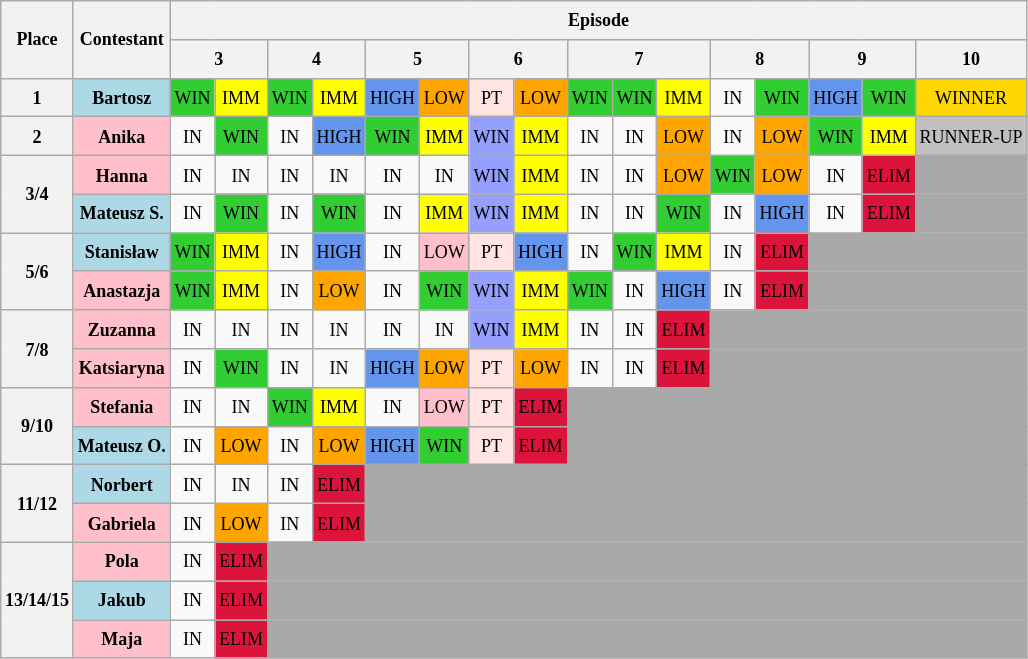<table class="wikitable" style="text-align: center; font-size: 9pt; line-height:20px;">
<tr>
<th rowspan="2">Place</th>
<th rowspan="2">Contestant</th>
<th colspan="16">Episode</th>
</tr>
<tr>
<th colspan="2">3</th>
<th colspan="2">4</th>
<th colspan="2">5</th>
<th colspan="2">6</th>
<th colspan="3">7</th>
<th colspan="2">8</th>
<th colspan="2">9</th>
<th>10</th>
</tr>
<tr>
<th>1</th>
<th style="background:lightblue">Bartosz</th>
<td bgcolor=limegreen>WIN</td>
<td bgcolor=yellow>IMM</td>
<td bgcolor=limegreen>WIN</td>
<td bgcolor=yellow>IMM</td>
<td bgcolor=cornflowerblue>HIGH</td>
<td bgcolor=orange>LOW</td>
<td bgcolor=mistyrose>PT</td>
<td bgcolor=orange>LOW</td>
<td bgcolor=limegreen>WIN</td>
<td bgcolor=limegreen>WIN</td>
<td bgcolor=yellow>IMM</td>
<td>IN</td>
<td bgcolor=limegreen>WIN</td>
<td bgcolor=cornflowerblue>HIGH</td>
<td bgcolor=limegreen>WIN</td>
<td bgcolor=gold>WINNER</td>
</tr>
<tr>
<th>2</th>
<th style="background:pink">Anika</th>
<td>IN</td>
<td bgcolor=limegreen>WIN</td>
<td>IN</td>
<td bgcolor=cornflowerblue>HIGH</td>
<td bgcolor=limegreen>WIN</td>
<td bgcolor=yellow>IMM</td>
<td bgcolor=#959FFD>WIN</td>
<td bgcolor=yellow>IMM</td>
<td>IN</td>
<td>IN</td>
<td bgcolor=orange>LOW</td>
<td>IN</td>
<td bgcolor=orange>LOW</td>
<td bgcolor=limegreen>WIN</td>
<td bgcolor=yellow>IMM</td>
<td bgcolor=silver>RUNNER-UP</td>
</tr>
<tr>
<th rowspan=2>3/4</th>
<th style="background:pink">Hanna</th>
<td>IN</td>
<td>IN</td>
<td>IN</td>
<td>IN</td>
<td>IN</td>
<td>IN</td>
<td bgcolor=#959FFD>WIN</td>
<td bgcolor=yellow>IMM</td>
<td>IN</td>
<td>IN</td>
<td bgcolor=orange>LOW</td>
<td bgcolor=limegreen>WIN</td>
<td bgcolor=orange>LOW</td>
<td>IN</td>
<td bgcolor=crimson>ELIM</td>
<td bgcolor="darkgrey"></td>
</tr>
<tr>
<th style="background:lightblue">Mateusz S.</th>
<td>IN</td>
<td bgcolor=limegreen>WIN</td>
<td>IN</td>
<td bgcolor=limegreen>WIN</td>
<td>IN</td>
<td bgcolor=yellow>IMM</td>
<td bgcolor=#959FFD>WIN</td>
<td bgcolor=yellow>IMM</td>
<td>IN</td>
<td>IN</td>
<td bgcolor=limegreen>WIN</td>
<td>IN</td>
<td bgcolor=cornflowerblue>HIGH</td>
<td>IN</td>
<td bgcolor=crimson>ELIM</td>
<td bgcolor="darkgrey"></td>
</tr>
<tr>
<th rowspan=2>5/6</th>
<th style="background:lightblue">Stanisław</th>
<td bgcolor=limegreen>WIN</td>
<td bgcolor=yellow>IMM</td>
<td>IN</td>
<td bgcolor=cornflowerblue>HIGH</td>
<td>IN</td>
<td bgcolor=pink>LOW</td>
<td bgcolor=mistyrose>PT</td>
<td bgcolor=cornflowerblue>HIGH</td>
<td>IN</td>
<td bgcolor=limegreen>WIN</td>
<td bgcolor=yellow>IMM</td>
<td>IN</td>
<td bgcolor=crimson>ELIM</td>
<td colspan="3" bgcolor="darkgrey"></td>
</tr>
<tr>
<th style="background:pink">Anastazja</th>
<td bgcolor=limegreen>WIN</td>
<td bgcolor=yellow>IMM</td>
<td>IN</td>
<td bgcolor=orange>LOW</td>
<td>IN</td>
<td bgcolor=limegreen>WIN</td>
<td bgcolor=#959FFD>WIN</td>
<td bgcolor=yellow>IMM</td>
<td bgcolor=limegreen>WIN</td>
<td>IN</td>
<td bgcolor=cornflowerblue>HIGH</td>
<td>IN</td>
<td bgcolor=crimson>ELIM</td>
<td colspan="3" bgcolor="darkgrey"></td>
</tr>
<tr>
<th rowspan=2>7/8</th>
<th style="background:pink">Zuzanna</th>
<td>IN</td>
<td>IN</td>
<td>IN</td>
<td>IN</td>
<td>IN</td>
<td>IN</td>
<td bgcolor=#959FFD>WIN</td>
<td bgcolor=yellow>IMM</td>
<td>IN</td>
<td>IN</td>
<td bgcolor=crimson>ELIM</td>
<td colspan="5" bgcolor="darkgrey"></td>
</tr>
<tr>
<th style="background:pink">Katsiaryna</th>
<td>IN</td>
<td bgcolor=limegreen>WIN</td>
<td>IN</td>
<td>IN</td>
<td bgcolor=cornflowerblue>HIGH</td>
<td bgcolor=orange>LOW</td>
<td bgcolor=mistyrose>PT</td>
<td bgcolor=orange>LOW</td>
<td>IN</td>
<td>IN</td>
<td bgcolor=crimson>ELIM</td>
<td colspan="5" bgcolor="darkgrey"></td>
</tr>
<tr>
<th rowspan=2>9/10</th>
<th style="background:pink">Stefania</th>
<td>IN</td>
<td>IN</td>
<td bgcolor=limegreen>WIN</td>
<td bgcolor=yellow>IMM</td>
<td>IN</td>
<td bgcolor=pink>LOW</td>
<td bgcolor=mistyrose>PT</td>
<td bgcolor=crimson>ELIM</td>
<td colspan="8" bgcolor="darkgrey"></td>
</tr>
<tr>
<th style="background:lightblue">Mateusz O.</th>
<td>IN</td>
<td bgcolor=orange>LOW</td>
<td>IN</td>
<td bgcolor=orange>LOW</td>
<td bgcolor=cornflowerblue>HIGH</td>
<td bgcolor=limegreen>WIN</td>
<td bgcolor=mistyrose>PT</td>
<td bgcolor=crimson>ELIM</td>
<td colspan="8" bgcolor="darkgrey"></td>
</tr>
<tr>
<th rowspan=2>11/12</th>
<th style="background:lightblue">Norbert</th>
<td>IN</td>
<td>IN</td>
<td>IN</td>
<td bgcolor=crimson>ELIM</td>
<td colspan="12" bgcolor="darkgrey"></td>
</tr>
<tr>
<th style="background:pink">Gabriela</th>
<td>IN</td>
<td bgcolor=orange>LOW</td>
<td>IN</td>
<td bgcolor=crimson>ELIM</td>
<td colspan="12" bgcolor="darkgrey"></td>
</tr>
<tr>
<th rowspan=3>13/14/15</th>
<th style="background:pink">Pola</th>
<td>IN</td>
<td bgcolor=crimson>ELIM</td>
<td colspan="14" bgcolor="darkgrey"></td>
</tr>
<tr>
<th style="background:lightblue">Jakub</th>
<td>IN</td>
<td bgcolor=crimson>ELIM</td>
<td colspan="14" bgcolor="darkgrey"></td>
</tr>
<tr>
<th style="background:pink">Maja</th>
<td>IN</td>
<td bgcolor=crimson>ELIM</td>
<td colspan="14" bgcolor="darkgrey"></td>
</tr>
</table>
